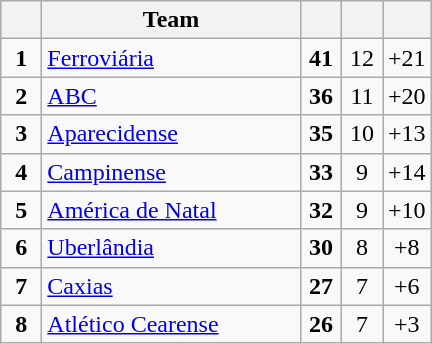<table class="wikitable" style="text-align: center;">
<tr>
<th width=20></th>
<th width=165>Team</th>
<th width=20></th>
<th width=20></th>
<th width=20></th>
</tr>
<tr>
<td><strong>1</strong></td>
<td align=left> <a href='#'>Ferroviária</a></td>
<td><strong>41</strong></td>
<td>12</td>
<td>+21</td>
</tr>
<tr>
<td><strong>2</strong></td>
<td align=left> <a href='#'>ABC</a></td>
<td><strong>36</strong></td>
<td>11</td>
<td>+20</td>
</tr>
<tr>
<td><strong>3</strong></td>
<td align=left> <a href='#'>Aparecidense</a></td>
<td><strong>35</strong></td>
<td>10</td>
<td>+13</td>
</tr>
<tr>
<td><strong>4</strong></td>
<td align=left> <a href='#'>Campinense</a></td>
<td><strong>33</strong></td>
<td>9</td>
<td>+14</td>
</tr>
<tr>
<td><strong>5</strong></td>
<td align=left> <a href='#'>América de Natal</a></td>
<td><strong>32</strong></td>
<td>9</td>
<td>+10</td>
</tr>
<tr>
<td><strong>6</strong></td>
<td align=left> <a href='#'>Uberlândia</a></td>
<td><strong>30</strong></td>
<td>8</td>
<td>+8</td>
</tr>
<tr>
<td><strong>7</strong></td>
<td align=left> <a href='#'>Caxias</a></td>
<td><strong>27</strong></td>
<td>7</td>
<td>+6</td>
</tr>
<tr>
<td><strong>8</strong></td>
<td align=left> <a href='#'>Atlético Cearense</a></td>
<td><strong>26</strong></td>
<td>7</td>
<td>+3</td>
</tr>
</table>
